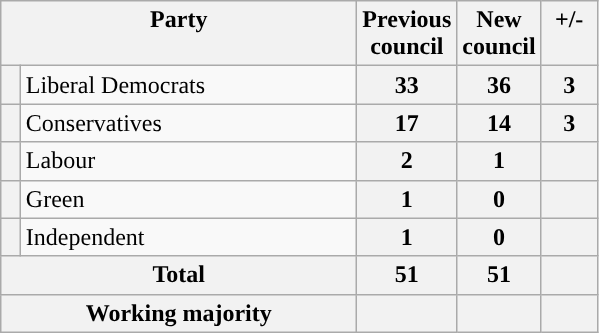<table class="wikitable">
<tr>
<th valign=top colspan="2" style="width: 230px">Party</th>
<th valign=top style="width: 30px">Previous council</th>
<th valign=top style="width: 30px">New council</th>
<th valign=top style="width: 30px">+/-</th>
</tr>
<tr>
<th style="background-color: "></th>
<td>Liberal Democrats</td>
<th align=center>33</th>
<th align=center>36</th>
<th align=center>3</th>
</tr>
<tr>
<th style="background-color: "></th>
<td>Conservatives</td>
<th align=center>17</th>
<th align=center>14</th>
<th align=center>3</th>
</tr>
<tr>
<th style="background-color: "></th>
<td>Labour</td>
<th align=center>2</th>
<th align=center>1</th>
<th align=center></th>
</tr>
<tr>
<th style="background-color: "></th>
<td>Green</td>
<th align=center>1</th>
<th align=center>0</th>
<th align=center></th>
</tr>
<tr>
<th style="background-color: "></th>
<td>Independent</td>
<th align=center>1</th>
<th align=center>0</th>
<th align=center></th>
</tr>
<tr>
<th colspan=2>Total</th>
<th style="text-align: center">51</th>
<th style="text-align: center">51</th>
<th></th>
</tr>
<tr>
<th colspan=2>Working majority</th>
<th></th>
<th></th>
<th></th>
</tr>
</table>
